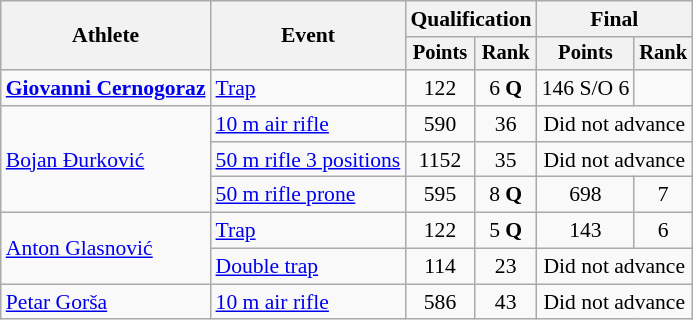<table class="wikitable" style="font-size:90%">
<tr>
<th rowspan="2">Athlete</th>
<th rowspan="2">Event</th>
<th colspan=2>Qualification</th>
<th colspan=2>Final</th>
</tr>
<tr style="font-size:95%">
<th>Points</th>
<th>Rank</th>
<th>Points</th>
<th>Rank</th>
</tr>
<tr align=center>
<td align=left><strong><a href='#'>Giovanni Cernogoraz</a></strong></td>
<td align=left><a href='#'>Trap</a></td>
<td>122</td>
<td>6 <strong>Q</strong></td>
<td>146 S/O 6 </td>
<td></td>
</tr>
<tr align=center>
<td align=left rowspan=3><a href='#'>Bojan Đurković</a></td>
<td align=left><a href='#'>10 m air rifle</a></td>
<td>590</td>
<td>36</td>
<td colspan=2>Did not advance</td>
</tr>
<tr align=center>
<td align=left><a href='#'>50 m rifle 3 positions</a></td>
<td>1152</td>
<td>35</td>
<td colspan=2>Did not advance</td>
</tr>
<tr align=center>
<td align=left><a href='#'>50 m rifle prone</a></td>
<td>595</td>
<td>8 <strong>Q</strong></td>
<td>698</td>
<td>7</td>
</tr>
<tr align=center>
<td align=left rowspan=2><a href='#'>Anton Glasnović</a></td>
<td align=left><a href='#'>Trap</a></td>
<td>122</td>
<td>5 <strong>Q</strong></td>
<td>143</td>
<td>6</td>
</tr>
<tr align=center>
<td align=left><a href='#'>Double trap</a></td>
<td>114</td>
<td>23</td>
<td colspan=2>Did not advance</td>
</tr>
<tr align=center>
<td align=left><a href='#'>Petar Gorša</a></td>
<td align=left><a href='#'>10 m air rifle</a></td>
<td>586</td>
<td>43</td>
<td colspan=2>Did not advance</td>
</tr>
</table>
